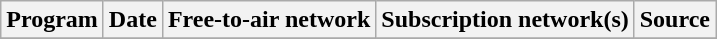<table class="wikitable plainrowheaders sortable" style="text-align:left">
<tr>
<th scope="col">Program</th>
<th scope="col">Date</th>
<th scope="col">Free-to-air network</th>
<th scope="col">Subscription network(s)</th>
<th scope="col" class="unsortable">Source</th>
</tr>
<tr>
</tr>
</table>
